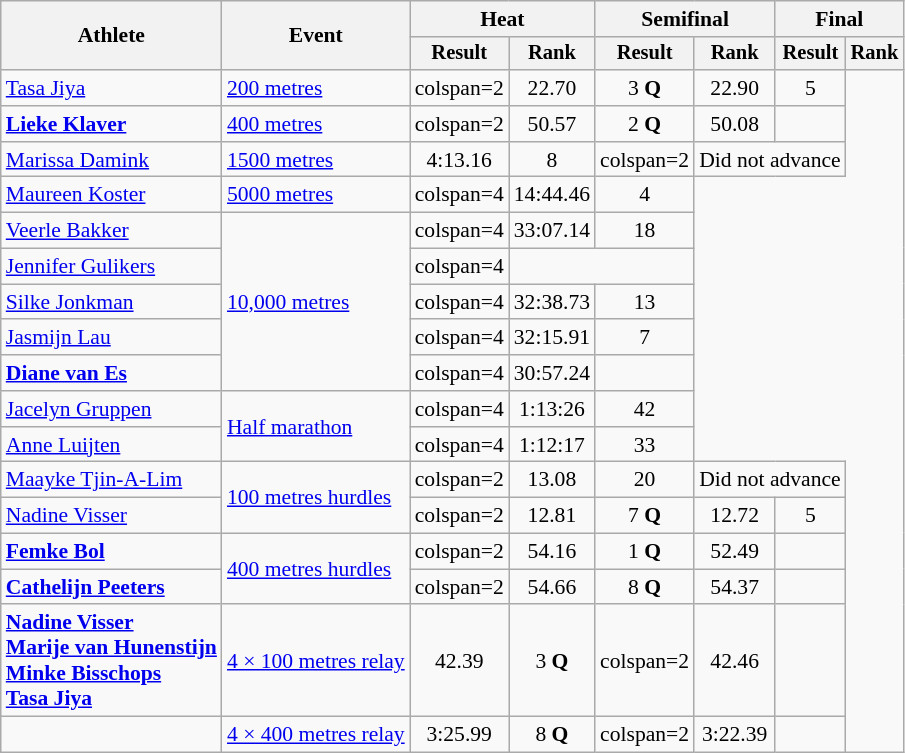<table class=wikitable style=font-size:90%>
<tr>
<th rowspan=2>Athlete</th>
<th rowspan=2>Event</th>
<th colspan=2>Heat</th>
<th colspan=2>Semifinal</th>
<th colspan=2>Final</th>
</tr>
<tr style=font-size:95%>
<th>Result</th>
<th>Rank</th>
<th>Result</th>
<th>Rank</th>
<th>Result</th>
<th>Rank</th>
</tr>
<tr align=center>
<td align=left><a href='#'>Tasa Jiya</a></td>
<td align=left><a href='#'>200 metres</a></td>
<td>colspan=2</td>
<td>22.70 </td>
<td>3 <strong>Q</strong></td>
<td>22.90</td>
<td>5</td>
</tr>
<tr align=center>
<td align=left><strong><a href='#'>Lieke Klaver</a></strong></td>
<td align=left><a href='#'>400 metres</a></td>
<td>colspan=2</td>
<td>50.57</td>
<td>2 <strong>Q</strong></td>
<td>50.08 </td>
<td></td>
</tr>
<tr align=center>
<td align=left><a href='#'>Marissa Damink</a></td>
<td align=left><a href='#'>1500 metres</a></td>
<td>4:13.16</td>
<td>8</td>
<td>colspan=2</td>
<td colspan=2>Did not advance</td>
</tr>
<tr align=center>
<td align=left><a href='#'>Maureen Koster</a></td>
<td align=left><a href='#'>5000 metres</a></td>
<td>colspan=4</td>
<td>14:44.46 </td>
<td>4</td>
</tr>
<tr align=center>
<td align=left><a href='#'>Veerle Bakker</a></td>
<td align=left rowspan=5><a href='#'>10,000 metres</a></td>
<td>colspan=4</td>
<td>33:07.14</td>
<td>18</td>
</tr>
<tr align=center>
<td align=left><a href='#'>Jennifer Gulikers</a></td>
<td>colspan=4</td>
<td colspan=2></td>
</tr>
<tr align=center>
<td align=left><a href='#'>Silke Jonkman</a></td>
<td>colspan=4</td>
<td>32:38.73 </td>
<td>13</td>
</tr>
<tr align=center>
<td align=left><a href='#'>Jasmijn Lau</a></td>
<td>colspan=4</td>
<td>32:15.91 </td>
<td>7</td>
</tr>
<tr align=center>
<td align=left><strong><a href='#'>Diane van Es</a></strong></td>
<td>colspan=4</td>
<td>30:57.24 </td>
<td></td>
</tr>
<tr align=center>
<td align=left><a href='#'>Jacelyn Gruppen</a></td>
<td align=left rowspan=2><a href='#'>Half marathon</a></td>
<td>colspan=4</td>
<td>1:13:26</td>
<td>42</td>
</tr>
<tr align=center>
<td align=left><a href='#'>Anne Luijten</a></td>
<td>colspan=4</td>
<td>1:12:17</td>
<td>33</td>
</tr>
<tr align=center>
<td align=left><a href='#'>Maayke Tjin-A-Lim</a></td>
<td align=left rowspan=2><a href='#'>100 metres hurdles</a></td>
<td>colspan=2</td>
<td>13.08</td>
<td>20</td>
<td colspan=2>Did not advance</td>
</tr>
<tr align=center>
<td align=left><a href='#'>Nadine Visser</a></td>
<td>colspan=2</td>
<td>12.81</td>
<td>7 <strong>Q</strong></td>
<td>12.72 </td>
<td>5</td>
</tr>
<tr align=center>
<td align=left><strong><a href='#'>Femke Bol</a></strong></td>
<td align=left rowspan=2><a href='#'>400 metres hurdles</a></td>
<td>colspan=2</td>
<td>54.16</td>
<td>1 <strong>Q</strong></td>
<td>52.49  </td>
<td></td>
</tr>
<tr align=center>
<td align=left><strong><a href='#'>Cathelijn Peeters</a></strong></td>
<td>colspan=2</td>
<td>54.66</td>
<td>8 <strong>Q</strong></td>
<td>54.37</td>
<td></td>
</tr>
<tr align=center>
<td align=left><strong><a href='#'>Nadine Visser</a><br><a href='#'>Marije van Hunenstijn</a><br><a href='#'>Minke Bisschops</a><br><a href='#'>Tasa Jiya</a></strong></td>
<td align=left><a href='#'>4 × 100 metres relay</a></td>
<td>42.39 </td>
<td>3 <strong>Q</strong></td>
<td>colspan=2</td>
<td>42.46</td>
<td></td>
</tr>
<tr align=center>
<td align=left></td>
<td align=left><a href='#'>4 × 400 metres relay</a></td>
<td>3:25.99</td>
<td>8 <strong>Q</strong></td>
<td>colspan=2</td>
<td>3:22.39 </td>
<td></td>
</tr>
</table>
